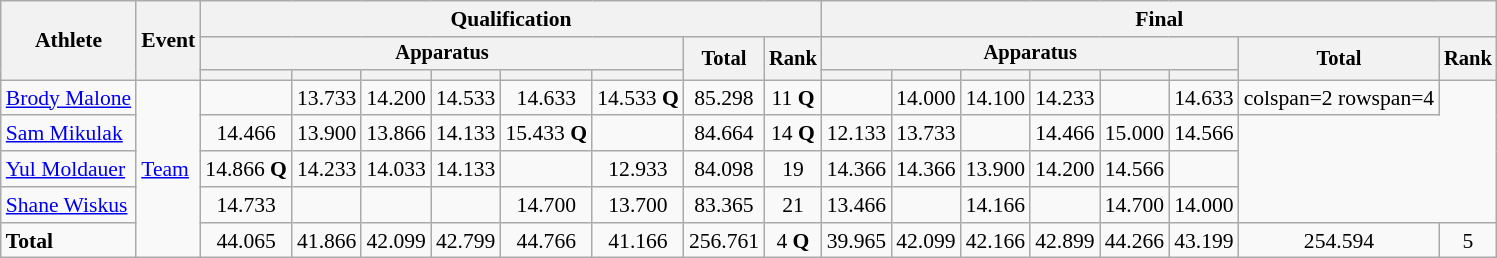<table class=wikitable style=font-size:90%;text-align:center>
<tr>
<th rowspan=3>Athlete</th>
<th rowspan=3>Event</th>
<th colspan =8>Qualification</th>
<th colspan =8>Final</th>
</tr>
<tr style=font-size:95%>
<th colspan=6>Apparatus</th>
<th rowspan=2>Total</th>
<th rowspan=2>Rank</th>
<th colspan=6>Apparatus</th>
<th rowspan=2>Total</th>
<th rowspan=2>Rank</th>
</tr>
<tr style=font-size:95%>
<th></th>
<th></th>
<th></th>
<th></th>
<th></th>
<th></th>
<th></th>
<th></th>
<th></th>
<th></th>
<th></th>
<th></th>
</tr>
<tr>
<td align=left><a href='#'>Brody Malone</a></td>
<td align=left rowspan=5><a href='#'>Team</a></td>
<td></td>
<td>13.733</td>
<td>14.200</td>
<td>14.533</td>
<td>14.633</td>
<td>14.533 <strong>Q</strong></td>
<td>85.298</td>
<td>11 <strong>Q</strong></td>
<td></td>
<td>14.000</td>
<td>14.100</td>
<td>14.233</td>
<td></td>
<td>14.633</td>
<td>colspan=2 rowspan=4 </td>
</tr>
<tr>
<td align=left><a href='#'>Sam Mikulak</a></td>
<td>14.466</td>
<td>13.900</td>
<td>13.866</td>
<td>14.133</td>
<td>15.433 <strong>Q</strong></td>
<td></td>
<td>84.664</td>
<td>14 <strong>Q</strong></td>
<td>12.133</td>
<td>13.733</td>
<td></td>
<td>14.466</td>
<td>15.000</td>
<td>14.566</td>
</tr>
<tr>
<td align=left><a href='#'>Yul Moldauer</a></td>
<td>14.866 <strong>Q</strong></td>
<td>14.233</td>
<td>14.033</td>
<td>14.133</td>
<td></td>
<td>12.933</td>
<td>84.098</td>
<td>19</td>
<td>14.366</td>
<td>14.366</td>
<td>13.900</td>
<td>14.200</td>
<td>14.566</td>
<td></td>
</tr>
<tr>
<td align=left><a href='#'>Shane Wiskus</a></td>
<td>14.733</td>
<td></td>
<td></td>
<td></td>
<td>14.700</td>
<td>13.700</td>
<td>83.365</td>
<td>21</td>
<td>13.466</td>
<td></td>
<td>14.166</td>
<td></td>
<td>14.700</td>
<td>14.000</td>
</tr>
<tr>
<td align=left><strong>Total</strong></td>
<td>44.065</td>
<td>41.866</td>
<td>42.099</td>
<td>42.799</td>
<td>44.766</td>
<td>41.166</td>
<td>256.761</td>
<td>4 <strong>Q</strong></td>
<td>39.965</td>
<td>42.099</td>
<td>42.166</td>
<td>42.899</td>
<td>44.266</td>
<td>43.199</td>
<td>254.594</td>
<td>5</td>
</tr>
</table>
